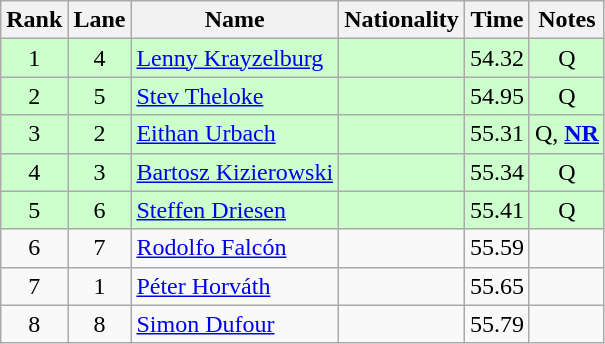<table class="wikitable sortable" style="text-align:center">
<tr>
<th>Rank</th>
<th>Lane</th>
<th>Name</th>
<th>Nationality</th>
<th>Time</th>
<th>Notes</th>
</tr>
<tr bgcolor=#cfc>
<td>1</td>
<td>4</td>
<td align=left><a href='#'>Lenny Krayzelburg</a></td>
<td align=left></td>
<td>54.32</td>
<td>Q</td>
</tr>
<tr bgcolor=#cfc>
<td>2</td>
<td>5</td>
<td align=left><a href='#'>Stev Theloke</a></td>
<td align=left></td>
<td>54.95</td>
<td>Q</td>
</tr>
<tr bgcolor=#cfc>
<td>3</td>
<td>2</td>
<td align=left><a href='#'>Eithan Urbach</a></td>
<td align=left></td>
<td>55.31</td>
<td>Q, <strong><a href='#'>NR</a></strong></td>
</tr>
<tr bgcolor=#cfc>
<td>4</td>
<td>3</td>
<td align=left><a href='#'>Bartosz Kizierowski</a></td>
<td align=left></td>
<td>55.34</td>
<td>Q</td>
</tr>
<tr bgcolor=#cfc>
<td>5</td>
<td>6</td>
<td align=left><a href='#'>Steffen Driesen</a></td>
<td align=left></td>
<td>55.41</td>
<td>Q</td>
</tr>
<tr>
<td>6</td>
<td>7</td>
<td align=left><a href='#'>Rodolfo Falcón</a></td>
<td align=left></td>
<td>55.59</td>
<td></td>
</tr>
<tr>
<td>7</td>
<td>1</td>
<td align=left><a href='#'>Péter Horváth</a></td>
<td align=left></td>
<td>55.65</td>
<td></td>
</tr>
<tr>
<td>8</td>
<td>8</td>
<td align=left><a href='#'>Simon Dufour</a></td>
<td align=left></td>
<td>55.79</td>
<td></td>
</tr>
</table>
